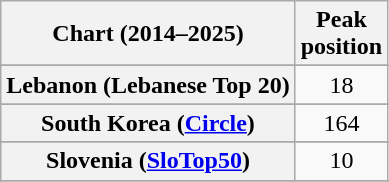<table class="wikitable sortable plainrowheaders">
<tr>
<th scope="col">Chart (2014–2025)</th>
<th scope="col">Peak<br>position</th>
</tr>
<tr>
</tr>
<tr>
</tr>
<tr>
</tr>
<tr>
</tr>
<tr>
</tr>
<tr>
</tr>
<tr>
</tr>
<tr>
</tr>
<tr>
</tr>
<tr>
</tr>
<tr>
</tr>
<tr>
</tr>
<tr>
</tr>
<tr>
</tr>
<tr>
</tr>
<tr>
</tr>
<tr>
</tr>
<tr>
</tr>
<tr>
</tr>
<tr>
<th scope="row">Lebanon (Lebanese Top 20)</th>
<td style="text-align:center;">18</td>
</tr>
<tr>
</tr>
<tr>
</tr>
<tr>
</tr>
<tr>
</tr>
<tr>
</tr>
<tr>
</tr>
<tr>
</tr>
<tr>
<th scope="row">South Korea (<a href='#'>Circle</a>)</th>
<td align=center>164</td>
</tr>
<tr>
</tr>
<tr>
</tr>
<tr>
<th scope="row">Slovenia (<a href='#'>SloTop50</a>)</th>
<td align=center>10</td>
</tr>
<tr>
</tr>
<tr>
</tr>
<tr>
</tr>
<tr>
</tr>
<tr>
</tr>
<tr>
</tr>
<tr>
</tr>
</table>
